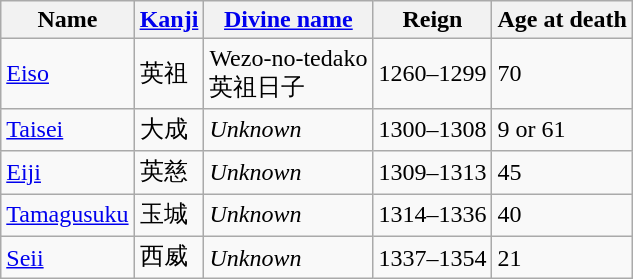<table class=wikitable>
<tr>
<th>Name</th>
<th><a href='#'>Kanji</a></th>
<th><a href='#'>Divine name</a></th>
<th>Reign</th>
<th>Age at death</th>
</tr>
<tr>
<td><a href='#'>Eiso</a></td>
<td>英祖</td>
<td>Wezo-no-tedako<br>英祖日子</td>
<td>1260–1299</td>
<td>70</td>
</tr>
<tr>
<td><a href='#'>Taisei</a></td>
<td>大成</td>
<td><em>Unknown</em></td>
<td>1300–1308</td>
<td>9 or 61</td>
</tr>
<tr>
<td><a href='#'>Eiji</a></td>
<td>英慈</td>
<td><em>Unknown</em></td>
<td>1309–1313</td>
<td>45</td>
</tr>
<tr>
<td><a href='#'>Tamagusuku</a></td>
<td>玉城</td>
<td><em>Unknown</em></td>
<td>1314–1336</td>
<td>40</td>
</tr>
<tr>
<td><a href='#'>Seii</a></td>
<td>西威</td>
<td><em>Unknown</em></td>
<td>1337–1354</td>
<td>21</td>
</tr>
</table>
